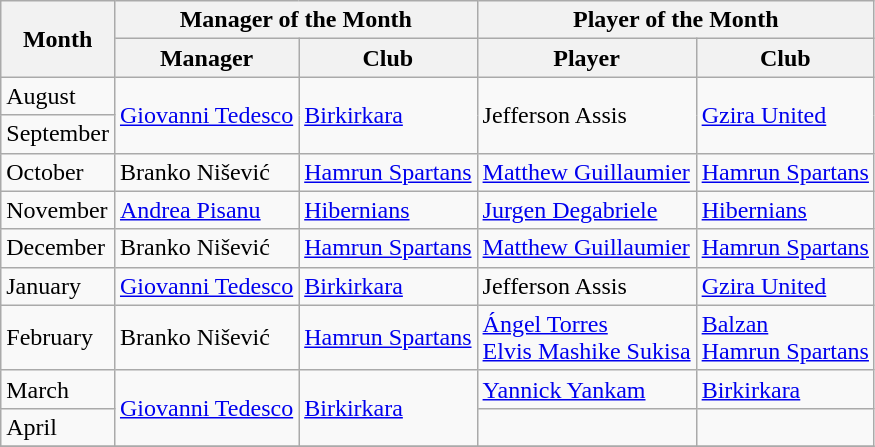<table class="wikitable">
<tr>
<th rowspan="2">Month</th>
<th colspan="2">Manager of the Month</th>
<th colspan="2">Player of the Month</th>
</tr>
<tr>
<th>Manager</th>
<th>Club</th>
<th>Player</th>
<th>Club</th>
</tr>
<tr>
<td>August</td>
<td rowspan=2> <a href='#'>Giovanni Tedesco</a></td>
<td rowspan=2><a href='#'>Birkirkara</a></td>
<td rowspan=2> Jefferson Assis</td>
<td rowspan=2><a href='#'>Gzira United</a></td>
</tr>
<tr>
<td>September</td>
</tr>
<tr>
<td>October</td>
<td> Branko Nišević</td>
<td><a href='#'>Hamrun Spartans</a></td>
<td> <a href='#'>Matthew Guillaumier</a></td>
<td><a href='#'>Hamrun Spartans</a></td>
</tr>
<tr>
<td>November</td>
<td> <a href='#'>Andrea Pisanu</a></td>
<td><a href='#'>Hibernians</a></td>
<td> <a href='#'>Jurgen Degabriele</a></td>
<td><a href='#'>Hibernians</a></td>
</tr>
<tr>
<td>December</td>
<td> Branko Nišević</td>
<td><a href='#'>Hamrun Spartans</a></td>
<td> <a href='#'>Matthew Guillaumier</a></td>
<td><a href='#'>Hamrun Spartans</a></td>
</tr>
<tr>
<td>January</td>
<td> <a href='#'>Giovanni Tedesco</a></td>
<td><a href='#'>Birkirkara</a></td>
<td> Jefferson Assis</td>
<td><a href='#'>Gzira United</a></td>
</tr>
<tr>
<td>February</td>
<td> Branko Nišević</td>
<td><a href='#'>Hamrun Spartans</a></td>
<td> <a href='#'>Ángel Torres</a><br> <a href='#'>Elvis Mashike Sukisa</a></td>
<td><a href='#'>Balzan</a><br><a href='#'>Hamrun Spartans</a></td>
</tr>
<tr>
<td>March</td>
<td rowspan=2> <a href='#'>Giovanni Tedesco</a></td>
<td rowspan=2><a href='#'>Birkirkara</a></td>
<td> <a href='#'>Yannick Yankam</a></td>
<td><a href='#'>Birkirkara</a></td>
</tr>
<tr>
<td>April</td>
<td></td>
<td></td>
</tr>
<tr>
</tr>
</table>
